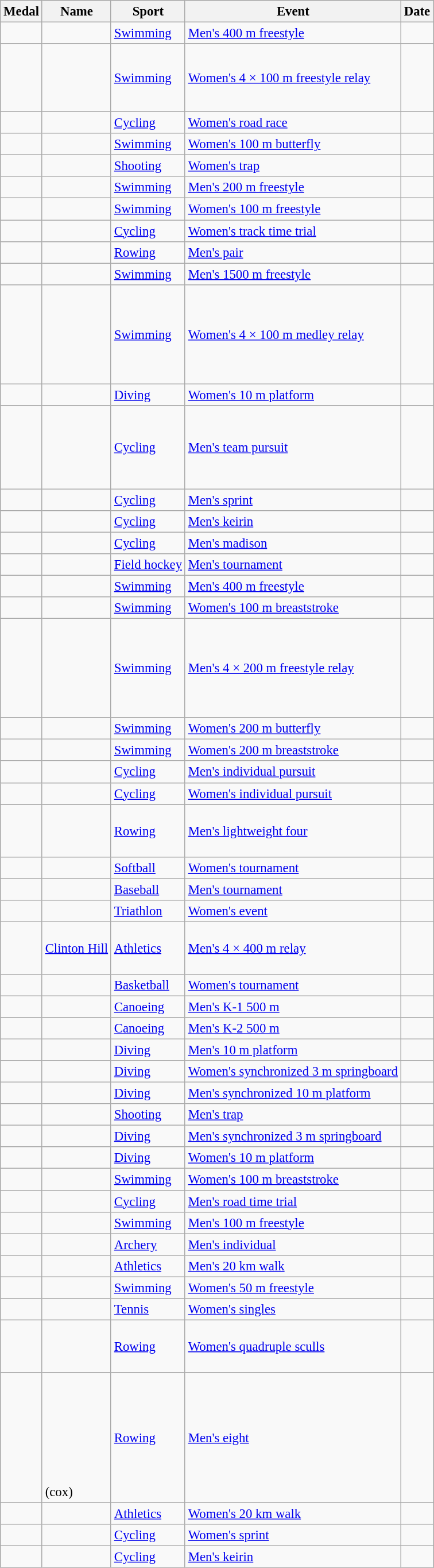<table class="wikitable sortable" style="font-size: 95%;">
<tr>
<th>Medal</th>
<th>Name</th>
<th>Sport</th>
<th>Event</th>
<th>Date</th>
</tr>
<tr>
<td></td>
<td></td>
<td><a href='#'>Swimming</a></td>
<td><a href='#'>Men's 400 m freestyle</a></td>
<td></td>
</tr>
<tr>
<td></td>
<td><br><br><br><br></td>
<td><a href='#'>Swimming</a></td>
<td><a href='#'>Women's 4 × 100 m freestyle relay</a></td>
<td></td>
</tr>
<tr>
<td></td>
<td></td>
<td><a href='#'>Cycling</a></td>
<td><a href='#'>Women's road race</a></td>
<td></td>
</tr>
<tr>
<td></td>
<td></td>
<td><a href='#'>Swimming</a></td>
<td><a href='#'>Women's 100 m butterfly</a></td>
<td></td>
</tr>
<tr>
<td></td>
<td></td>
<td><a href='#'>Shooting</a></td>
<td><a href='#'>Women's trap</a></td>
<td></td>
</tr>
<tr>
<td></td>
<td></td>
<td><a href='#'>Swimming</a></td>
<td><a href='#'>Men's 200 m freestyle</a></td>
<td></td>
</tr>
<tr>
<td></td>
<td></td>
<td><a href='#'>Swimming</a></td>
<td><a href='#'>Women's 100 m freestyle</a></td>
<td></td>
</tr>
<tr>
<td></td>
<td></td>
<td><a href='#'>Cycling</a></td>
<td><a href='#'>Women's track time trial</a></td>
<td></td>
</tr>
<tr>
<td></td>
<td><br></td>
<td><a href='#'>Rowing</a></td>
<td><a href='#'>Men's pair</a></td>
<td></td>
</tr>
<tr>
<td></td>
<td></td>
<td><a href='#'>Swimming</a></td>
<td><a href='#'>Men's 1500 m freestyle</a></td>
<td></td>
</tr>
<tr>
<td></td>
<td><br><br><br><br><br><br></td>
<td><a href='#'>Swimming</a></td>
<td><a href='#'>Women's 4 × 100 m medley relay</a></td>
<td></td>
</tr>
<tr>
<td></td>
<td></td>
<td><a href='#'>Diving</a></td>
<td><a href='#'>Women's 10 m platform</a></td>
<td></td>
</tr>
<tr>
<td></td>
<td><br><br><br><br><br></td>
<td><a href='#'>Cycling</a></td>
<td><a href='#'>Men's team pursuit</a></td>
<td></td>
</tr>
<tr>
<td></td>
<td></td>
<td><a href='#'>Cycling</a></td>
<td><a href='#'>Men's sprint</a></td>
<td></td>
</tr>
<tr>
<td></td>
<td></td>
<td><a href='#'>Cycling</a></td>
<td><a href='#'>Men's keirin</a></td>
<td></td>
</tr>
<tr>
<td></td>
<td><br></td>
<td><a href='#'>Cycling</a></td>
<td><a href='#'>Men's madison</a></td>
<td></td>
</tr>
<tr>
<td></td>
<td><br></td>
<td><a href='#'>Field hockey</a></td>
<td><a href='#'>Men's tournament</a></td>
<td></td>
</tr>
<tr>
<td></td>
<td></td>
<td><a href='#'>Swimming</a></td>
<td><a href='#'>Men's 400 m freestyle</a></td>
<td></td>
</tr>
<tr>
<td></td>
<td></td>
<td><a href='#'>Swimming</a></td>
<td><a href='#'>Women's 100 m breaststroke</a></td>
<td></td>
</tr>
<tr>
<td></td>
<td><br><br><br><br><br><br></td>
<td><a href='#'>Swimming</a></td>
<td><a href='#'>Men's 4 × 200 m freestyle relay</a></td>
<td></td>
</tr>
<tr>
<td></td>
<td></td>
<td><a href='#'>Swimming</a></td>
<td><a href='#'>Women's 200 m butterfly</a></td>
<td></td>
</tr>
<tr>
<td></td>
<td></td>
<td><a href='#'>Swimming</a></td>
<td><a href='#'>Women's 200 m breaststroke</a></td>
<td></td>
</tr>
<tr>
<td></td>
<td></td>
<td><a href='#'>Cycling</a></td>
<td><a href='#'>Men's individual pursuit</a></td>
<td></td>
</tr>
<tr>
<td></td>
<td></td>
<td><a href='#'>Cycling</a></td>
<td><a href='#'>Women's individual pursuit</a></td>
<td></td>
</tr>
<tr>
<td></td>
<td><br><br><br></td>
<td><a href='#'>Rowing</a></td>
<td><a href='#'>Men's lightweight four</a></td>
<td></td>
</tr>
<tr>
<td></td>
<td><br></td>
<td><a href='#'>Softball</a></td>
<td><a href='#'>Women's tournament</a></td>
<td></td>
</tr>
<tr>
<td></td>
<td><br></td>
<td><a href='#'>Baseball</a></td>
<td><a href='#'>Men's tournament</a></td>
<td></td>
</tr>
<tr>
<td></td>
<td></td>
<td><a href='#'>Triathlon</a></td>
<td><a href='#'>Women's event</a></td>
<td></td>
</tr>
<tr>
<td></td>
<td><br><a href='#'>Clinton Hill</a><br><br></td>
<td><a href='#'>Athletics</a></td>
<td><a href='#'>Men's 4 × 400 m relay</a></td>
<td></td>
</tr>
<tr>
<td></td>
<td><br></td>
<td><a href='#'>Basketball</a></td>
<td><a href='#'>Women's tournament</a></td>
<td></td>
</tr>
<tr>
<td></td>
<td></td>
<td><a href='#'>Canoeing</a></td>
<td><a href='#'>Men's K-1 500 m</a></td>
<td></td>
</tr>
<tr>
<td></td>
<td><br></td>
<td><a href='#'>Canoeing</a></td>
<td><a href='#'>Men's K-2 500 m</a></td>
<td></td>
</tr>
<tr>
<td></td>
<td></td>
<td><a href='#'>Diving</a></td>
<td><a href='#'>Men's 10 m platform</a></td>
<td></td>
</tr>
<tr>
<td></td>
<td><br></td>
<td><a href='#'>Diving</a></td>
<td><a href='#'>Women's synchronized 3 m springboard</a></td>
<td></td>
</tr>
<tr>
<td></td>
<td><br></td>
<td><a href='#'>Diving</a></td>
<td><a href='#'>Men's synchronized 10 m platform</a></td>
<td></td>
</tr>
<tr>
<td></td>
<td></td>
<td><a href='#'>Shooting</a></td>
<td><a href='#'>Men's trap</a></td>
<td></td>
</tr>
<tr>
<td></td>
<td><br></td>
<td><a href='#'>Diving</a></td>
<td><a href='#'>Men's synchronized 3 m springboard</a></td>
<td></td>
</tr>
<tr>
<td></td>
<td></td>
<td><a href='#'>Diving</a></td>
<td><a href='#'>Women's 10 m platform</a></td>
<td></td>
</tr>
<tr>
<td></td>
<td></td>
<td><a href='#'>Swimming</a></td>
<td><a href='#'>Women's 100 m breaststroke</a></td>
<td></td>
</tr>
<tr>
<td></td>
<td></td>
<td><a href='#'>Cycling</a></td>
<td><a href='#'>Men's road time trial</a></td>
<td></td>
</tr>
<tr>
<td></td>
<td></td>
<td><a href='#'>Swimming</a></td>
<td><a href='#'>Men's 100 m freestyle</a></td>
<td></td>
</tr>
<tr>
<td></td>
<td></td>
<td><a href='#'>Archery</a></td>
<td><a href='#'>Men's individual</a></td>
<td></td>
</tr>
<tr>
<td></td>
<td></td>
<td><a href='#'>Athletics</a></td>
<td><a href='#'>Men's 20 km walk</a></td>
<td></td>
</tr>
<tr>
<td></td>
<td></td>
<td><a href='#'>Swimming</a></td>
<td><a href='#'>Women's 50 m freestyle</a></td>
<td></td>
</tr>
<tr>
<td></td>
<td></td>
<td><a href='#'>Tennis</a></td>
<td><a href='#'>Women's singles</a></td>
<td></td>
</tr>
<tr>
<td></td>
<td><br><br><br></td>
<td><a href='#'>Rowing</a></td>
<td><a href='#'>Women's quadruple sculls</a></td>
<td></td>
</tr>
<tr>
<td></td>
<td><br><br><br><br><br><br><br> (cox)<br></td>
<td><a href='#'>Rowing</a></td>
<td><a href='#'>Men's eight</a></td>
<td></td>
</tr>
<tr>
<td></td>
<td></td>
<td><a href='#'>Athletics</a></td>
<td><a href='#'>Women's 20 km walk</a></td>
<td></td>
</tr>
<tr>
<td></td>
<td></td>
<td><a href='#'>Cycling</a></td>
<td><a href='#'>Women's sprint</a></td>
<td></td>
</tr>
<tr>
<td></td>
<td></td>
<td><a href='#'>Cycling</a></td>
<td><a href='#'>Men's keirin</a></td>
<td></td>
</tr>
</table>
